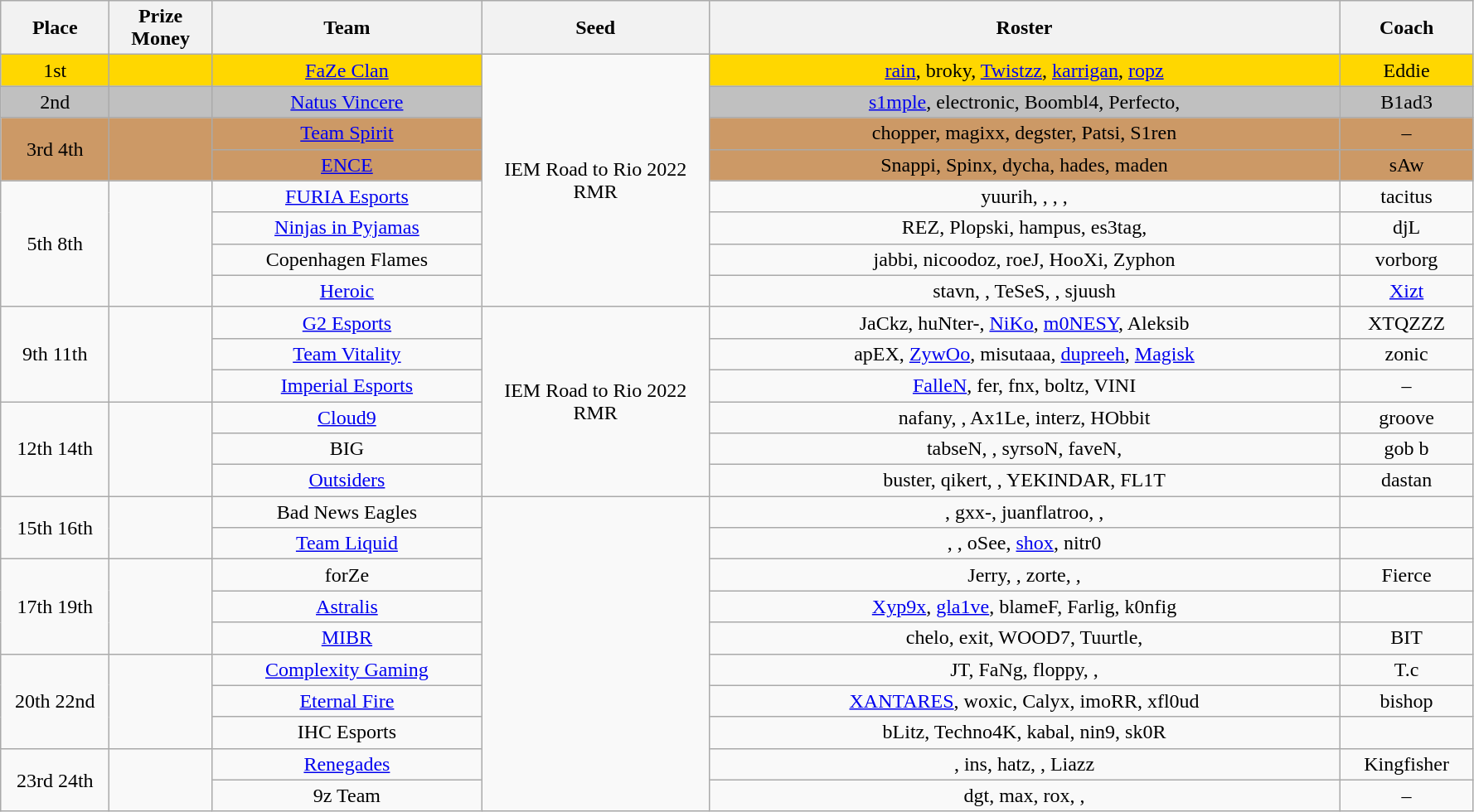<table class="wikitable" style="text-align:center">
<tr>
<th width="80px">Place</th>
<th width="75px">Prize Money</th>
<th width="210">Team</th>
<th width="175px">Seed</th>
<th width="500px">Roster</th>
<th width="100">Coach</th>
</tr>
<tr>
<td style="text-align:center; background:gold;">1st</td>
<td style="text-align:center; background:gold;"></td>
<td style="text-align:center; background:gold;"><a href='#'>FaZe Clan</a></td>
<td rowspan="8">IEM Road to Rio 2022 RMR</td>
<td style="text-align:center; background:gold;"><a href='#'>rain</a>, broky, <a href='#'>Twistzz</a>, <a href='#'>karrigan</a>, <a href='#'>ropz</a></td>
<td style="text-align:center; background:gold;">Eddie</td>
</tr>
<tr>
<td style="text-align:center; background:silver;">2nd</td>
<td style="text-align:center; background:silver;"></td>
<td style="text-align:center; background:silver;"><a href='#'>Natus Vincere</a></td>
<td style="text-align:center; background:silver;"><a href='#'>s1mple</a>, electronic, Boombl4, Perfecto, </td>
<td style="text-align:center; background:silver;">B1ad3</td>
</tr>
<tr>
<td style="text-align:center; background:#c96;" rowspan="2">3rd  4th</td>
<td style="text-align:center; background:#c96;" rowspan="2"></td>
<td style="text-align:center; background:#c96;"><a href='#'>Team Spirit</a></td>
<td style="text-align:center; background:#c96;">chopper, magixx, degster, Patsi, S1ren</td>
<td style="text-align:center; background:#c96;">–</td>
</tr>
<tr>
<td style="text-align:center; background:#c96;"><a href='#'>ENCE</a></td>
<td style="text-align:center; background:#c96;">Snappi, Spinx, dycha, hades, maden</td>
<td style="text-align:center; background:#c96;">sAw</td>
</tr>
<tr>
<td rowspan="4">5th  8th</td>
<td rowspan="4"></td>
<td><a href='#'>FURIA Esports</a></td>
<td>yuurih, , , , </td>
<td>tacitus</td>
</tr>
<tr>
<td><a href='#'>Ninjas in Pyjamas</a></td>
<td>REZ, Plopski, hampus, es3tag, </td>
<td>djL</td>
</tr>
<tr>
<td>Copenhagen Flames</td>
<td>jabbi, nicoodoz, roeJ, HooXi, Zyphon</td>
<td>vorborg</td>
</tr>
<tr>
<td><a href='#'>Heroic</a></td>
<td>stavn, , TeSeS, , sjuush</td>
<td><a href='#'>Xizt</a></td>
</tr>
<tr>
<td rowspan="3">9th  11th</td>
<td rowspan="3"></td>
<td><a href='#'>G2 Esports</a></td>
<td rowspan="6">IEM Road to Rio 2022 RMR</td>
<td>JaCkz, huNter-, <a href='#'>NiKo</a>, <a href='#'>m0NESY</a>, Aleksib</td>
<td>XTQZZZ</td>
</tr>
<tr>
<td><a href='#'>Team Vitality</a></td>
<td>apEX, <a href='#'>ZywOo</a>, misutaaa, <a href='#'>dupreeh</a>, <a href='#'>Magisk</a></td>
<td>zonic</td>
</tr>
<tr>
<td><a href='#'>Imperial Esports</a></td>
<td><a href='#'>FalleN</a>, fer, fnx, boltz, VINI</td>
<td>–</td>
</tr>
<tr>
<td rowspan="3">12th  14th</td>
<td rowspan="3"></td>
<td><a href='#'>Cloud9</a></td>
<td>nafany, , Ax1Le, interz, HObbit</td>
<td>groove</td>
</tr>
<tr>
<td>BIG</td>
<td>tabseN, , syrsoN, faveN, </td>
<td>gob b</td>
</tr>
<tr>
<td><a href='#'>Outsiders</a></td>
<td>buster, qikert, , YEKINDAR, FL1T</td>
<td>dastan</td>
</tr>
<tr>
<td rowspan="2">15th  16th</td>
<td rowspan="2"></td>
<td>Bad News Eagles</td>
<td rowspan="10"></td>
<td>, gxx-, juanflatroo, , </td>
<td></td>
</tr>
<tr>
<td><a href='#'>Team Liquid</a></td>
<td>, , oSee, <a href='#'>shox</a>, nitr0</td>
<td></td>
</tr>
<tr>
<td rowspan="3">17th  19th</td>
<td rowspan="3"></td>
<td>forZe</td>
<td>Jerry, , zorte, , </td>
<td>Fierce</td>
</tr>
<tr>
<td><a href='#'>Astralis</a></td>
<td><a href='#'>Xyp9x</a>, <a href='#'>gla1ve</a>, blameF, Farlig, k0nfig</td>
<td></td>
</tr>
<tr>
<td><a href='#'>MIBR</a></td>
<td>chelo, exit, WOOD7, Tuurtle, </td>
<td>BIT</td>
</tr>
<tr>
<td rowspan="3">20th  22nd</td>
<td rowspan="3"></td>
<td><a href='#'>Complexity Gaming</a></td>
<td>JT, FaNg, floppy, , </td>
<td>T.c</td>
</tr>
<tr>
<td><a href='#'>Eternal Fire</a></td>
<td><a href='#'>XANTARES</a>, woxic, Calyx, imoRR, xfl0ud</td>
<td>bishop</td>
</tr>
<tr>
<td>IHC Esports</td>
<td>bLitz, Techno4K, kabal, nin9, sk0R</td>
<td></td>
</tr>
<tr>
<td rowspan="2">23rd  24th</td>
<td rowspan="2"></td>
<td><a href='#'>Renegades</a></td>
<td>, ins, hatz, , Liazz</td>
<td>Kingfisher</td>
</tr>
<tr>
<td>9z Team</td>
<td>dgt, max, rox, , </td>
<td>–</td>
</tr>
</table>
